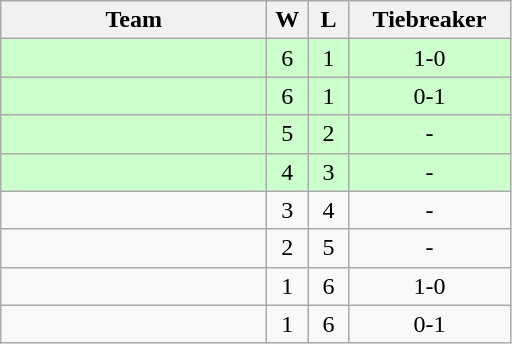<table class=wikitable style=text-align:center>
<tr>
<th width=170>Team</th>
<th width=20>W</th>
<th width=20>L</th>
<th width=100>Tiebreaker</th>
</tr>
<tr style="background:#cfc;">
<td align=left></td>
<td>6</td>
<td>1</td>
<td>1-0</td>
</tr>
<tr style="background:#cfc;">
<td align=left></td>
<td>6</td>
<td>1</td>
<td>0-1</td>
</tr>
<tr style="background:#cfc;">
<td align=left></td>
<td>5</td>
<td>2</td>
<td>-</td>
</tr>
<tr style="background:#cfc;">
<td align=left></td>
<td>4</td>
<td>3</td>
<td>-</td>
</tr>
<tr>
<td align=left></td>
<td>3</td>
<td>4</td>
<td>-</td>
</tr>
<tr>
<td align=left></td>
<td>2</td>
<td>5</td>
<td>-</td>
</tr>
<tr>
<td align=left></td>
<td>1</td>
<td>6</td>
<td>1-0</td>
</tr>
<tr>
<td align=left></td>
<td>1</td>
<td>6</td>
<td>0-1</td>
</tr>
</table>
